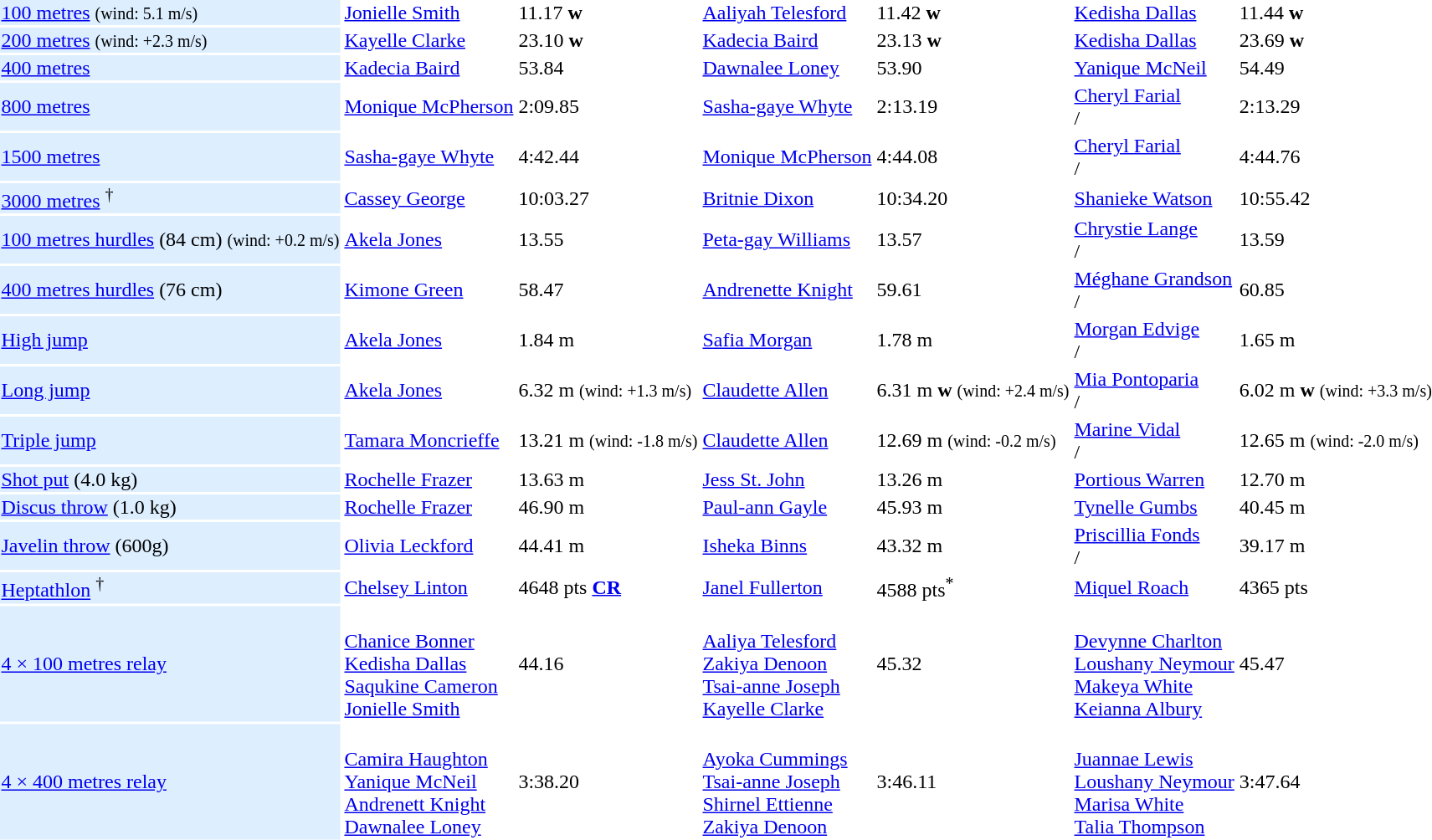<table>
<tr>
<td bgcolor = DDEEFF><a href='#'>100 metres</a> <small>(wind: 5.1 m/s)</small></td>
<td align=left><a href='#'>Jonielle Smith</a> <br> </td>
<td>11.17 <strong>w</strong></td>
<td align=left><a href='#'>Aaliyah Telesford</a> <br> </td>
<td>11.42 <strong>w</strong></td>
<td align=left><a href='#'>Kedisha Dallas</a> <br> </td>
<td>11.44 <strong>w</strong></td>
</tr>
<tr>
<td bgcolor = DDEEFF><a href='#'>200 metres</a> <small>(wind: +2.3 m/s)</small></td>
<td align=left><a href='#'>Kayelle Clarke</a> <br> </td>
<td>23.10 <strong>w</strong></td>
<td align=left><a href='#'>Kadecia Baird</a> <br> </td>
<td>23.13 <strong>w</strong></td>
<td align=left><a href='#'>Kedisha Dallas</a> <br> </td>
<td>23.69 <strong>w</strong></td>
</tr>
<tr>
<td bgcolor = DDEEFF><a href='#'>400 metres</a></td>
<td align=left><a href='#'>Kadecia Baird</a> <br> </td>
<td>53.84</td>
<td align=left><a href='#'>Dawnalee Loney</a> <br> </td>
<td>53.90</td>
<td align=left><a href='#'>Yanique McNeil</a> <br> </td>
<td>54.49</td>
</tr>
<tr>
<td bgcolor = DDEEFF><a href='#'>800 metres</a></td>
<td align=left><a href='#'>Monique McPherson</a> <br> </td>
<td>2:09.85</td>
<td align=left><a href='#'>Sasha-gaye Whyte</a> <br> </td>
<td>2:13.19</td>
<td align=left><a href='#'>Cheryl Farial</a> <br> /</td>
<td>2:13.29</td>
</tr>
<tr>
<td bgcolor = DDEEFF><a href='#'>1500 metres</a></td>
<td align=left><a href='#'>Sasha-gaye Whyte</a> <br> </td>
<td>4:42.44</td>
<td align=left><a href='#'>Monique McPherson</a> <br> </td>
<td>4:44.08</td>
<td align=left><a href='#'>Cheryl Farial</a> <br> /</td>
<td>4:44.76</td>
</tr>
<tr>
<td bgcolor = DDEEFF><a href='#'>3000 metres</a> <sup>†</sup></td>
<td align=left><a href='#'>Cassey George</a> <br> </td>
<td>10:03.27</td>
<td align=left><a href='#'>Britnie Dixon</a> <br> </td>
<td>10:34.20</td>
<td align=left><a href='#'>Shanieke Watson</a> <br> </td>
<td>10:55.42</td>
</tr>
<tr>
<td bgcolor = DDEEFF><a href='#'>100 metres hurdles</a> (84 cm) <small>(wind: +0.2 m/s)</small></td>
<td align=left><a href='#'>Akela Jones</a> <br> </td>
<td>13.55</td>
<td align=left><a href='#'>Peta-gay Williams</a> <br> </td>
<td>13.57</td>
<td align=left><a href='#'>Chrystie Lange</a> <br> /</td>
<td>13.59</td>
</tr>
<tr>
<td bgcolor = DDEEFF><a href='#'>400 metres hurdles</a> (76 cm)</td>
<td align=left><a href='#'>Kimone Green</a> <br> </td>
<td>58.47</td>
<td align=left><a href='#'>Andrenette Knight</a> <br> </td>
<td>59.61</td>
<td align=left><a href='#'>Méghane Grandson</a> <br> /</td>
<td>60.85</td>
</tr>
<tr>
<td bgcolor = DDEEFF><a href='#'>High jump</a></td>
<td align=left><a href='#'>Akela Jones</a> <br> </td>
<td>1.84 m</td>
<td align=left><a href='#'>Safia Morgan</a> <br> </td>
<td>1.78 m</td>
<td align=left><a href='#'>Morgan Edvige</a> <br> /</td>
<td>1.65 m</td>
</tr>
<tr>
<td bgcolor = DDEEFF><a href='#'>Long jump</a></td>
<td align=left><a href='#'>Akela Jones</a> <br> </td>
<td>6.32 m <small>(wind: +1.3 m/s)</small></td>
<td align=left><a href='#'>Claudette Allen</a> <br> </td>
<td>6.31 m <strong>w</strong> <small>(wind: +2.4 m/s)</small></td>
<td align=left><a href='#'>Mia Pontoparia</a> <br> /</td>
<td>6.02 m <strong>w</strong> <small>(wind: +3.3 m/s)</small></td>
</tr>
<tr>
<td bgcolor = DDEEFF><a href='#'>Triple jump</a></td>
<td align=left><a href='#'>Tamara Moncrieffe</a> <br> </td>
<td>13.21 m <small>(wind: -1.8 m/s)</small></td>
<td align=left><a href='#'>Claudette Allen</a> <br> </td>
<td>12.69 m <small>(wind: -0.2 m/s)</small></td>
<td align=left><a href='#'>Marine Vidal</a> <br> /</td>
<td>12.65 m <small>(wind: -2.0 m/s)</small></td>
</tr>
<tr>
<td bgcolor = DDEEFF><a href='#'>Shot put</a> (4.0 kg)</td>
<td align=left><a href='#'>Rochelle Frazer</a> <br> </td>
<td>13.63 m</td>
<td align=left><a href='#'>Jess St. John</a> <br> </td>
<td>13.26 m</td>
<td align=left><a href='#'>Portious Warren</a> <br> </td>
<td>12.70 m</td>
</tr>
<tr>
<td bgcolor = DDEEFF><a href='#'>Discus throw</a> (1.0 kg)</td>
<td align=left><a href='#'>Rochelle Frazer</a> <br> </td>
<td>46.90 m</td>
<td align=left><a href='#'>Paul-ann Gayle</a> <br> </td>
<td>45.93 m</td>
<td align=left><a href='#'>Tynelle Gumbs</a> <br> </td>
<td>40.45 m</td>
</tr>
<tr>
<td bgcolor = DDEEFF><a href='#'>Javelin throw</a> (600g)</td>
<td align=left><a href='#'>Olivia Leckford</a> <br> </td>
<td>44.41 m</td>
<td align=left><a href='#'>Isheka Binns</a> <br> </td>
<td>43.32 m</td>
<td align=left><a href='#'>Priscillia Fonds</a> <br> /</td>
<td>39.17 m</td>
</tr>
<tr>
<td bgcolor = DDEEFF><a href='#'>Heptathlon</a> <sup>†</sup></td>
<td align=left><a href='#'>Chelsey Linton</a> <br> </td>
<td>4648 pts <strong><a href='#'>CR</a></strong></td>
<td align=left><a href='#'>Janel Fullerton</a> <br> </td>
<td>4588 pts<sup>*</sup></td>
<td align=left><a href='#'>Miquel Roach</a> <br> </td>
<td>4365 pts</td>
</tr>
<tr>
<td bgcolor = DDEEFF><a href='#'>4 × 100 metres relay</a></td>
<td align=left><br> <a href='#'>Chanice Bonner</a> <br> <a href='#'>Kedisha Dallas</a> <br> <a href='#'>Saqukine Cameron</a> <br> <a href='#'>Jonielle Smith</a></td>
<td>44.16</td>
<td align=left><br> <a href='#'>Aaliya Telesford</a> <br> <a href='#'>Zakiya Denoon</a> <br> <a href='#'>Tsai-anne Joseph</a> <br> <a href='#'>Kayelle Clarke</a></td>
<td>45.32</td>
<td align=left><br> <a href='#'>Devynne Charlton</a> <br> <a href='#'>Loushany Neymour</a> <br> <a href='#'>Makeya White</a> <br> <a href='#'>Keianna Albury</a></td>
<td>45.47</td>
</tr>
<tr>
<td bgcolor = DDEEFF><a href='#'>4 × 400 metres relay</a></td>
<td align=left> <br> <a href='#'>Camira Haughton</a>  <br> <a href='#'>Yanique McNeil</a>  <br> <a href='#'>Andrenett Knight</a>  <br> <a href='#'>Dawnalee Loney</a></td>
<td>3:38.20</td>
<td align=left> <br> <a href='#'>Ayoka Cummings</a>  <br> <a href='#'>Tsai-anne Joseph</a>  <br> <a href='#'>Shirnel Ettienne</a>  <br> <a href='#'>Zakiya Denoon</a></td>
<td>3:46.11</td>
<td align=left> <br> <a href='#'>Juannae Lewis</a>  <br> <a href='#'>Loushany Neymour</a>  <br> <a href='#'>Marisa White</a>  <br> <a href='#'>Talia Thompson</a></td>
<td>3:47.64</td>
</tr>
</table>
